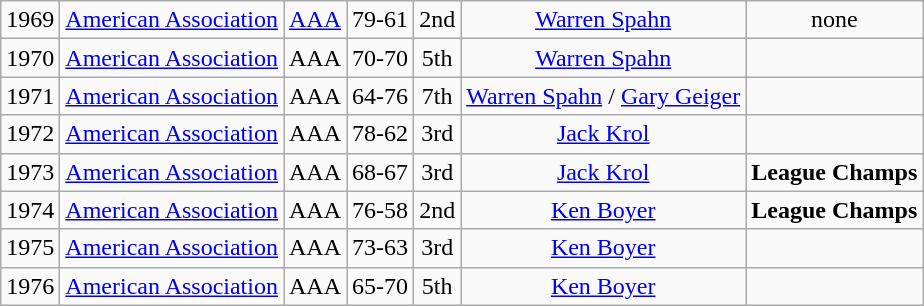<table class="wikitable" style="text-align:center">
<tr>
<td>1969</td>
<td><a href='#'>American Association</a></td>
<td><a href='#'>AAA</a></td>
<td>79-61</td>
<td>2nd</td>
<td><a href='#'>Warren Spahn</a></td>
<td>none</td>
</tr>
<tr>
<td>1970</td>
<td><a href='#'>American Association</a></td>
<td>AAA</td>
<td>70-70</td>
<td>5th</td>
<td><a href='#'>Warren Spahn</a></td>
<td></td>
</tr>
<tr>
<td>1971</td>
<td><a href='#'>American Association</a></td>
<td>AAA</td>
<td>64-76</td>
<td>7th</td>
<td><a href='#'>Warren Spahn</a> / <a href='#'>Gary Geiger</a></td>
<td></td>
</tr>
<tr>
<td>1972</td>
<td><a href='#'>American Association</a></td>
<td>AAA</td>
<td>78-62</td>
<td>3rd</td>
<td><a href='#'>Jack Krol</a></td>
<td></td>
</tr>
<tr>
<td>1973</td>
<td><a href='#'>American Association</a></td>
<td>AAA</td>
<td>68-67</td>
<td>3rd</td>
<td><a href='#'>Jack Krol</a></td>
<td><strong>League Champs</strong></td>
</tr>
<tr>
<td>1974</td>
<td><a href='#'>American Association</a></td>
<td>AAA</td>
<td>76-58</td>
<td>2nd</td>
<td><a href='#'>Ken Boyer</a></td>
<td><strong>League Champs</strong></td>
</tr>
<tr>
<td>1975</td>
<td><a href='#'>American Association</a></td>
<td>AAA</td>
<td>73-63</td>
<td>3rd</td>
<td><a href='#'>Ken Boyer</a></td>
<td></td>
</tr>
<tr>
<td>1976</td>
<td><a href='#'>American Association</a></td>
<td>AAA</td>
<td>65-70</td>
<td>5th</td>
<td><a href='#'>Ken Boyer</a></td>
<td></td>
</tr>
</table>
